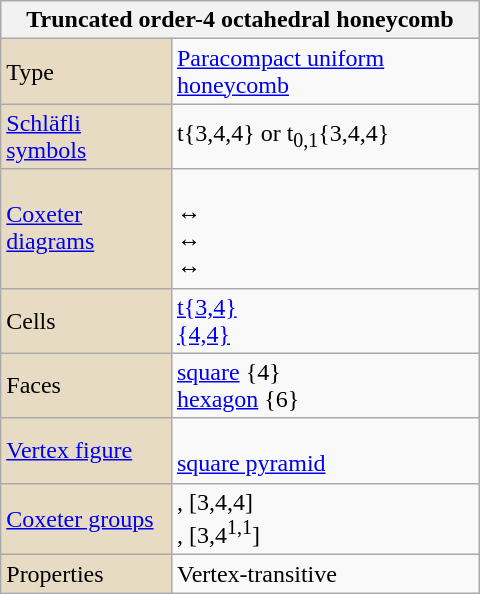<table class="wikitable" align="right" style="margin-left:10px" width="320">
<tr>
<th bgcolor=#e7dcc3 colspan=2>Truncated order-4 octahedral honeycomb</th>
</tr>
<tr>
<td bgcolor=#e7dcc3>Type</td>
<td><a href='#'>Paracompact uniform honeycomb</a></td>
</tr>
<tr>
<td bgcolor=#e7dcc3><a href='#'>Schläfli symbols</a></td>
<td>t{3,4,4} or t<sub>0,1</sub>{3,4,4}</td>
</tr>
<tr>
<td bgcolor=#e7dcc3><a href='#'>Coxeter diagrams</a></td>
<td><br> ↔ <br> ↔ <br> ↔ </td>
</tr>
<tr>
<td bgcolor=#e7dcc3>Cells</td>
<td><a href='#'>t{3,4}</a> <br><a href='#'>{4,4}</a></td>
</tr>
<tr>
<td bgcolor=#e7dcc3>Faces</td>
<td><a href='#'>square</a> {4}<br><a href='#'>hexagon</a> {6}</td>
</tr>
<tr>
<td bgcolor=#e7dcc3><a href='#'>Vertex figure</a></td>
<td><br><a href='#'>square pyramid</a></td>
</tr>
<tr>
<td bgcolor=#e7dcc3><a href='#'>Coxeter groups</a></td>
<td>, [3,4,4]<br>, [3,4<sup>1,1</sup>]</td>
</tr>
<tr>
<td bgcolor=#e7dcc3>Properties</td>
<td>Vertex-transitive</td>
</tr>
</table>
